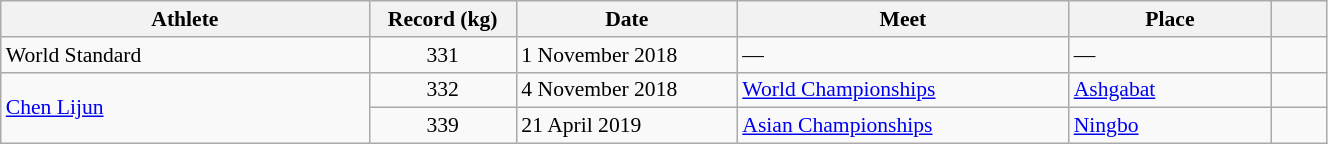<table class="wikitable" style="font-size:90%; width: 70%;">
<tr>
<th width=20%>Athlete</th>
<th width=8%>Record (kg)</th>
<th width=12%>Date</th>
<th width=18%>Meet</th>
<th width=11%>Place</th>
<th width=3%></th>
</tr>
<tr>
<td>World Standard</td>
<td align="center">331</td>
<td>1 November 2018</td>
<td>—</td>
<td>—</td>
<td></td>
</tr>
<tr>
<td rowspan=2> <a href='#'>Chen Lijun</a></td>
<td align="center">332</td>
<td>4 November 2018</td>
<td><a href='#'>World Championships</a></td>
<td><a href='#'>Ashgabat</a></td>
<td></td>
</tr>
<tr>
<td align="center">339</td>
<td>21 April 2019</td>
<td><a href='#'>Asian Championships</a></td>
<td><a href='#'>Ningbo</a></td>
<td></td>
</tr>
</table>
